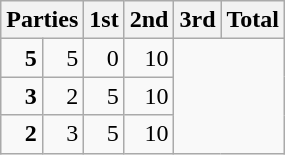<table class="wikitable" style="text-align:right;">
<tr>
<th colspan=2 style="text-align:left;">Parties</th>
<th>1st</th>
<th>2nd</th>
<th>3rd</th>
<th>Total</th>
</tr>
<tr>
<td><strong>5</strong></td>
<td>5</td>
<td>0</td>
<td>10</td>
</tr>
<tr>
<td><strong>3</strong></td>
<td>2</td>
<td>5</td>
<td>10</td>
</tr>
<tr>
<td><strong>2</strong></td>
<td>3</td>
<td>5</td>
<td>10</td>
</tr>
</table>
